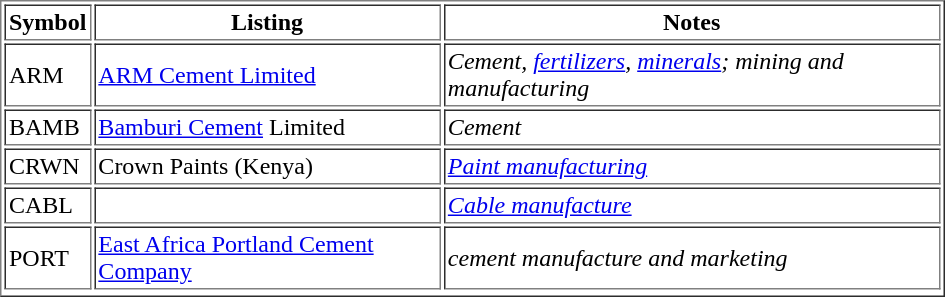<table border="1" cellpadding="2">
<tr>
<th width="50">Symbol</th>
<th width="225">Listing</th>
<th width="325">Notes</th>
</tr>
<tr>
<td>ARM</td>
<td><a href='#'>ARM Cement Limited</a></td>
<td><em>Cement, <a href='#'>fertilizers</a>, <a href='#'>minerals</a>; mining and manufacturing</em></td>
</tr>
<tr>
<td>BAMB</td>
<td><a href='#'>Bamburi Cement</a> Limited</td>
<td><em>Cement</em></td>
</tr>
<tr>
<td>CRWN</td>
<td Crown  Paints Kenya>Crown Paints (Kenya)</td>
<td><em><a href='#'>Paint manufacturing</a></em></td>
</tr>
<tr>
<td>CABL</td>
<td></td>
<td><em><a href='#'>Cable manufacture</a></em></td>
</tr>
<tr>
<td>PORT</td>
<td><a href='#'>East Africa Portland Cement Company</a></td>
<td><em>cement manufacture and marketing</em></td>
</tr>
<tr>
</tr>
</table>
